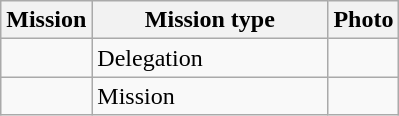<table class="wikitable sortable">
<tr valign="middle">
<th>Mission</th>
<th width=150px>Mission type</th>
<th>Photo</th>
</tr>
<tr>
<td></td>
<td>Delegation</td>
<td></td>
</tr>
<tr>
<td></td>
<td>Mission</td>
<td></td>
</tr>
</table>
